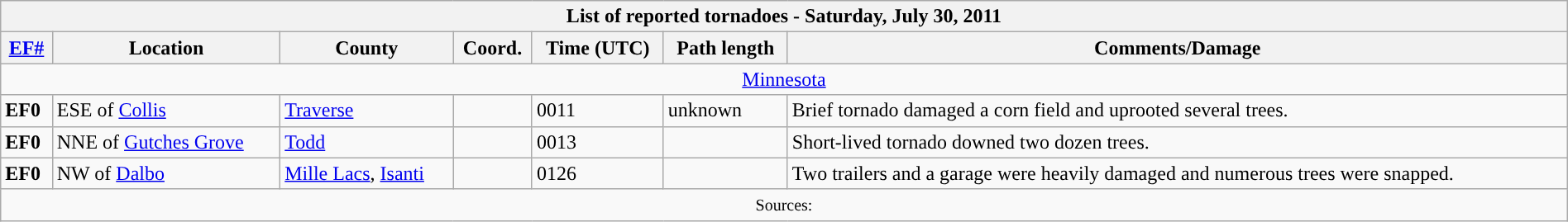<table class="wikitable collapsible" width="100%">
<tr>
<th colspan="7">List of reported tornadoes - Saturday, July 30, 2011</th>
</tr>
<tr>
<th><a href='#'>EF#</a></th>
<th>Location</th>
<th>County</th>
<th>Coord.</th>
<th>Time (UTC)</th>
<th>Path length</th>
<th>Comments/Damage</th>
</tr>
<tr>
<td colspan="7" align=center><a href='#'>Minnesota</a></td>
</tr>
<tr>
<td><strong>EF0</strong></td>
<td>ESE of <a href='#'>Collis</a></td>
<td><a href='#'>Traverse</a></td>
<td></td>
<td>0011</td>
<td>unknown</td>
<td>Brief tornado damaged a corn field and uprooted several trees.</td>
</tr>
<tr>
<td><strong>EF0</strong></td>
<td>NNE of <a href='#'>Gutches Grove</a></td>
<td><a href='#'>Todd</a></td>
<td></td>
<td>0013</td>
<td></td>
<td>Short-lived tornado downed two dozen trees.</td>
</tr>
<tr>
<td><strong>EF0</strong></td>
<td>NW of <a href='#'>Dalbo</a></td>
<td><a href='#'>Mille Lacs</a>, <a href='#'>Isanti</a></td>
<td></td>
<td>0126</td>
<td></td>
<td>Two trailers and a garage were heavily damaged and numerous trees were snapped.</td>
</tr>
<tr>
<td colspan="7" align=center><small>Sources:  </small></td>
</tr>
</table>
